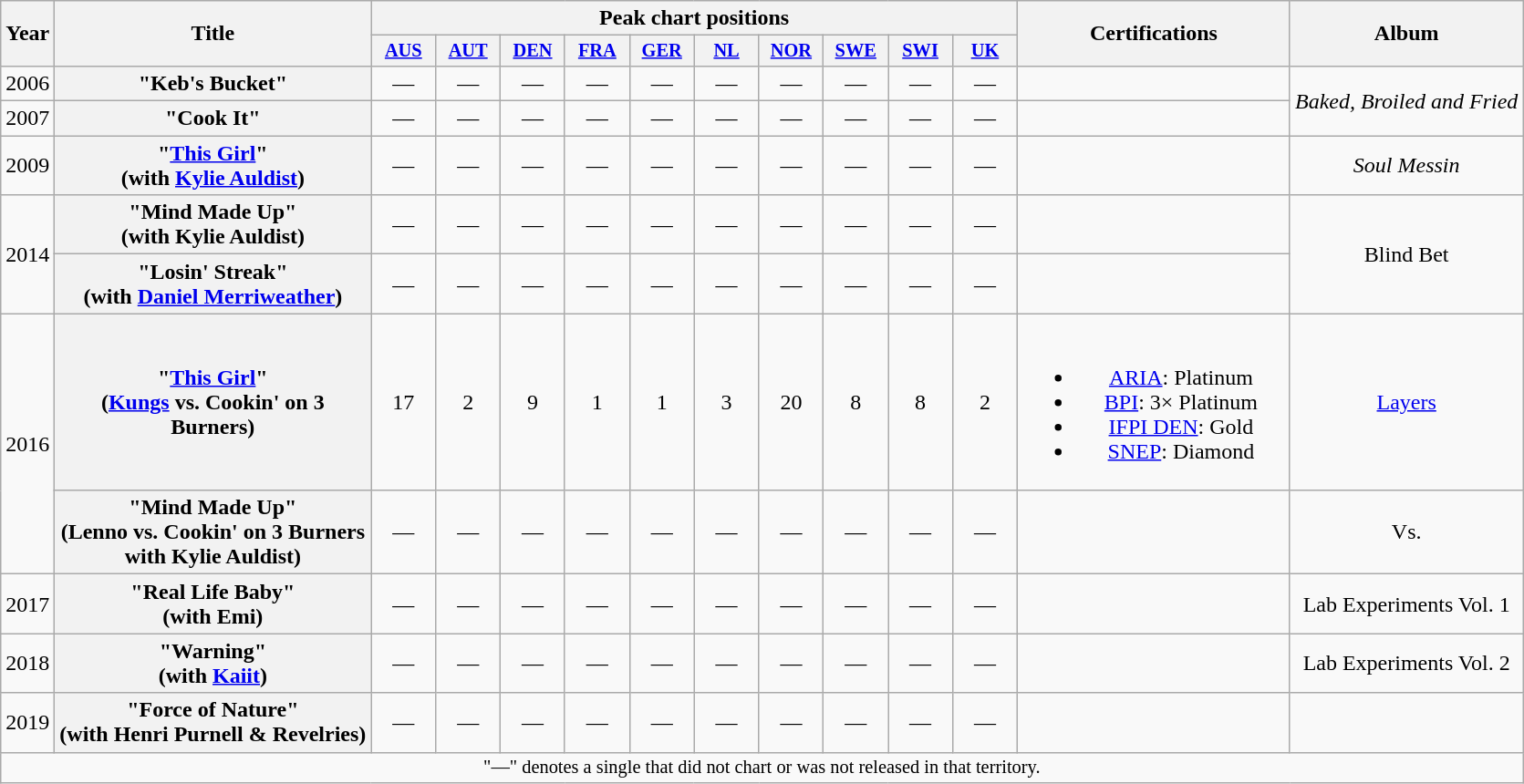<table class="wikitable plainrowheaders" style="text-align:center;">
<tr>
<th scope="col" rowspan="2" style="width:1em;">Year</th>
<th scope="col" rowspan="2" style="width:14em;">Title</th>
<th scope="col" colspan="10">Peak chart positions</th>
<th scope="col" rowspan="2" style="width:12em;">Certifications</th>
<th scope="col" rowspan="2">Album</th>
</tr>
<tr>
<th scope="col" style="width:3em;font-size:85%;"><a href='#'>AUS</a><br></th>
<th scope="col" style="width:3em;font-size:85%;"><a href='#'>AUT</a><br></th>
<th scope="col" style="width:3em;font-size:85%;"><a href='#'>DEN</a><br></th>
<th scope="col" style="width:3em;font-size:85%;"><a href='#'>FRA</a><br></th>
<th scope="col" style="width:3em;font-size:85%;"><a href='#'>GER</a><br></th>
<th scope="col" style="width:3em;font-size:85%;"><a href='#'>NL</a><br></th>
<th scope="col" style="width:3em;font-size:85%;"><a href='#'>NOR</a><br></th>
<th scope="col" style="width:3em;font-size:85%;"><a href='#'>SWE</a><br></th>
<th scope="col" style="width:3em;font-size:85%;"><a href='#'>SWI</a><br></th>
<th scope="col" style="width:3em;font-size:85%;"><a href='#'>UK</a><br></th>
</tr>
<tr>
<td>2006</td>
<th scope="row">"Keb's Bucket"</th>
<td>—</td>
<td>—</td>
<td>—</td>
<td>—</td>
<td>—</td>
<td>—</td>
<td>—</td>
<td>—</td>
<td>—</td>
<td>—</td>
<td></td>
<td rowspan="2"><em>Baked, Broiled and Fried</em></td>
</tr>
<tr>
<td>2007</td>
<th scope="row">"Cook It"</th>
<td>—</td>
<td>—</td>
<td>—</td>
<td>—</td>
<td>—</td>
<td>—</td>
<td>—</td>
<td>—</td>
<td>—</td>
<td>—</td>
<td></td>
</tr>
<tr>
<td>2009</td>
<th scope="row">"<a href='#'>This Girl</a>"<br><span>(with <a href='#'>Kylie Auldist</a>)</span></th>
<td>—</td>
<td>—</td>
<td>—</td>
<td>—</td>
<td>—</td>
<td>—</td>
<td>—</td>
<td>—</td>
<td>—</td>
<td>—</td>
<td></td>
<td><em>Soul Messin<strong></td>
</tr>
<tr>
<td rowspan="2">2014</td>
<th scope="row">"Mind Made Up"<br><span>(with Kylie Auldist)</span></th>
<td>—</td>
<td>—</td>
<td>—</td>
<td>—</td>
<td>—</td>
<td>—</td>
<td>—</td>
<td>—</td>
<td>—</td>
<td>—</td>
<td></td>
<td rowspan="2"></em>Blind Bet<em></td>
</tr>
<tr>
<th scope="row">"Losin' Streak"<br><span>(with <a href='#'>Daniel Merriweather</a>)</span></th>
<td>—</td>
<td>—</td>
<td>—</td>
<td>—</td>
<td>—</td>
<td>—</td>
<td>—</td>
<td>—</td>
<td>—</td>
<td>—</td>
<td></td>
</tr>
<tr>
<td rowspan="2">2016</td>
<th scope="row">"<a href='#'>This Girl</a>"<br><span>(<a href='#'>Kungs</a> vs. Cookin' on 3 Burners)</span></th>
<td>17</td>
<td>2</td>
<td>9</td>
<td>1</td>
<td>1</td>
<td>3</td>
<td>20</td>
<td>8</td>
<td>8</td>
<td>2</td>
<td><br><ul><li><a href='#'>ARIA</a>: Platinum</li><li><a href='#'>BPI</a>: 3× Platinum</li><li><a href='#'>IFPI DEN</a>: Gold</li><li><a href='#'>SNEP</a>: Diamond</li></ul></td>
<td></em><a href='#'>Layers</a><em></td>
</tr>
<tr>
<th scope="row">"Mind Made Up"<br><span>(Lenno vs. Cookin' on 3 Burners with Kylie Auldist)</span></th>
<td>—</td>
<td>—</td>
<td>—</td>
<td>—</td>
<td>—</td>
<td>—</td>
<td>—</td>
<td>—</td>
<td>—</td>
<td>—</td>
<td></td>
<td></em>Vs.<em></td>
</tr>
<tr>
<td>2017</td>
<th scope="row">"Real Life Baby"<br><span>(with Emi)</span></th>
<td>—</td>
<td>—</td>
<td>—</td>
<td>—</td>
<td>—</td>
<td>—</td>
<td>—</td>
<td>—</td>
<td>—</td>
<td>—</td>
<td></td>
<td></em>Lab Experiments Vol. 1<em></td>
</tr>
<tr>
<td>2018</td>
<th scope="row">"Warning"<br><span>(with <a href='#'>Kaiit</a>)</span></th>
<td>—</td>
<td>—</td>
<td>—</td>
<td>—</td>
<td>—</td>
<td>—</td>
<td>—</td>
<td>—</td>
<td>—</td>
<td>—</td>
<td></td>
<td></em>Lab Experiments Vol. 2<em></td>
</tr>
<tr>
<td>2019</td>
<th scope="row">"Force of Nature" <br><span>(with Henri Purnell & Revelries)</span></th>
<td>—</td>
<td>—</td>
<td>—</td>
<td>—</td>
<td>—</td>
<td>—</td>
<td>—</td>
<td>—</td>
<td>—</td>
<td>—</td>
<td></td>
<td></td>
</tr>
<tr>
<td colspan="20" style="text-align:center; font-size:85%;">"—" denotes a single that did not chart or was not released in that territory.</td>
</tr>
</table>
